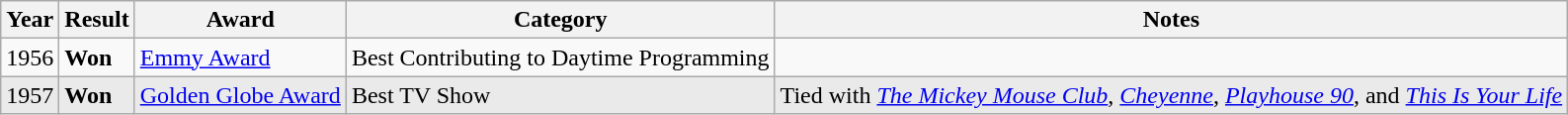<table class="wikitable">
<tr>
<th>Year</th>
<th>Result</th>
<th>Award</th>
<th>Category</th>
<th>Notes</th>
</tr>
<tr>
<td>1956</td>
<td><strong>Won</strong></td>
<td><a href='#'>Emmy Award</a></td>
<td>Best Contributing to Daytime Programming</td>
<td></td>
</tr>
<tr style="background-color: #EAEAEA;" |>
<td>1957</td>
<td><strong>Won</strong></td>
<td><a href='#'>Golden Globe Award</a></td>
<td>Best TV Show</td>
<td>Tied with <em><a href='#'>The Mickey Mouse Club</a></em>, <em><a href='#'>Cheyenne</a></em>, <em><a href='#'>Playhouse 90</a></em>, and <em><a href='#'>This Is Your Life</a></em></td>
</tr>
</table>
